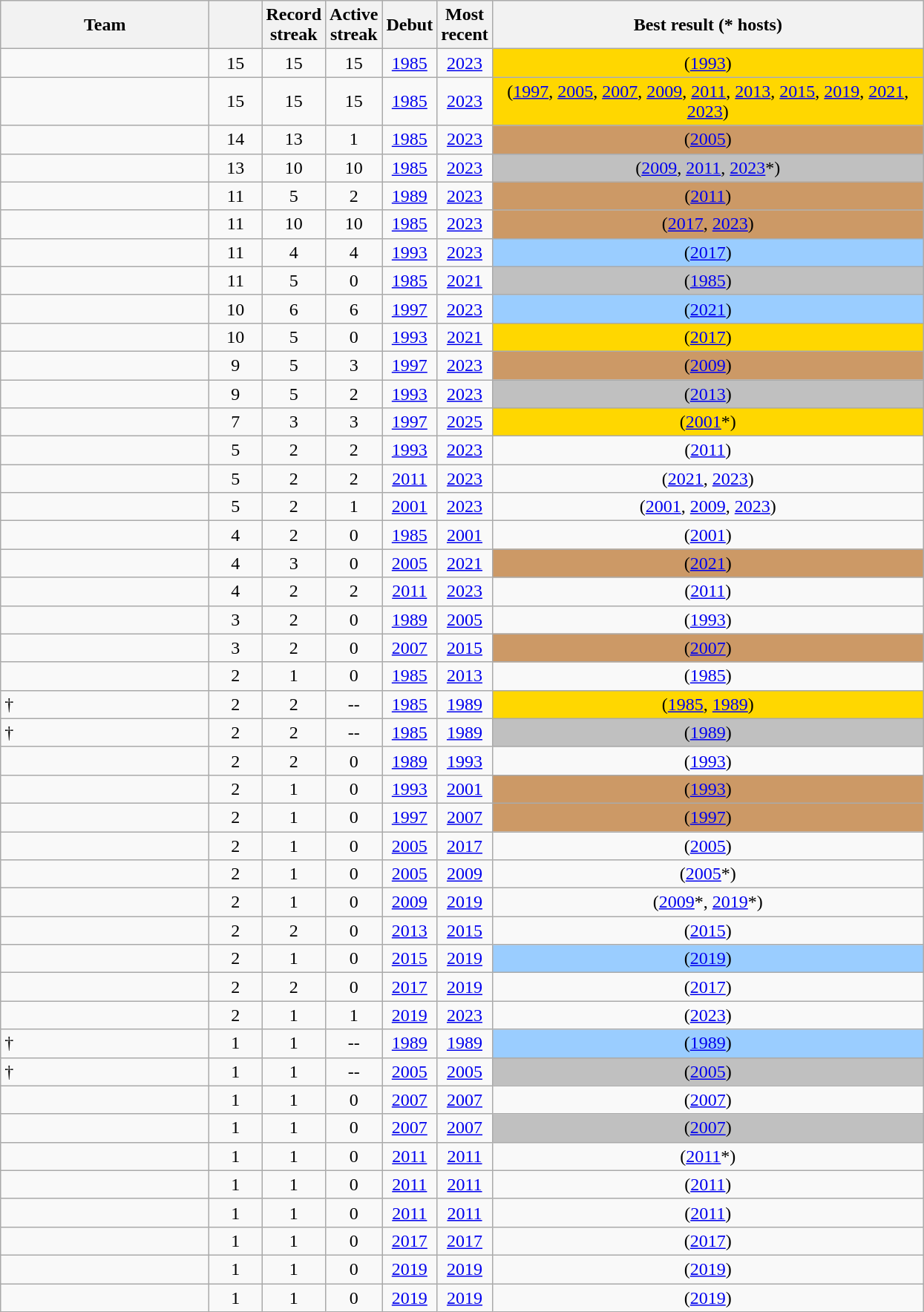<table class="wikitable sortable" style="text-align: center">
<tr>
<th scope="col" style="width: 180px;">Team</th>
<th scope="col" style="width: 40px;"></th>
<th scope="col" style="width: 40px;">Record<br>streak</th>
<th scope="col" style="width: 40px;">Active<br>streak</th>
<th scope="col" style="width: 40px;">Debut</th>
<th scope="col" style="width: 40px;">Most recent</th>
<th scope="col" style="width: 380px;">Best result (* hosts)</th>
</tr>
<tr>
<td align="left"></td>
<td>15</td>
<td>15</td>
<td>15</td>
<td><a href='#'>1985</a></td>
<td><a href='#'>2023</a></td>
<td bgcolor=gold> (<a href='#'>1993</a>)</td>
</tr>
<tr>
<td align="left"></td>
<td>15</td>
<td>15</td>
<td>15</td>
<td><a href='#'>1985</a></td>
<td><a href='#'>2023</a></td>
<td bgcolor=gold> (<a href='#'>1997</a>, <a href='#'>2005</a>, <a href='#'>2007</a>, <a href='#'>2009</a>, <a href='#'>2011</a>, <a href='#'>2013</a>, <a href='#'>2015</a>, <a href='#'>2019</a>, <a href='#'>2021</a>, <a href='#'>2023</a>)</td>
</tr>
<tr>
<td align=left></td>
<td>14</td>
<td>13</td>
<td>1</td>
<td><a href='#'>1985</a></td>
<td><a href='#'>2023</a></td>
<td bgcolor=#cc9966> (<a href='#'>2005</a>)</td>
</tr>
<tr>
<td align=left></td>
<td>13</td>
<td>10</td>
<td>10</td>
<td><a href='#'>1985</a></td>
<td><a href='#'>2023</a></td>
<td bgcolor=silver> (<a href='#'>2009</a>, <a href='#'>2011</a>, <a href='#'>2023</a>*)</td>
</tr>
<tr>
<td align="left"></td>
<td>11</td>
<td>5</td>
<td>2</td>
<td><a href='#'>1989</a></td>
<td><a href='#'>2023</a></td>
<td bgcolor=#cc9966> (<a href='#'>2011</a>)</td>
</tr>
<tr>
<td align="left"></td>
<td>11</td>
<td>10</td>
<td>10</td>
<td><a href='#'>1985</a></td>
<td><a href='#'>2023</a></td>
<td bgcolor=#cc9966> (<a href='#'>2017</a>, <a href='#'>2023</a>)</td>
</tr>
<tr>
<td align=left></td>
<td>11</td>
<td>4</td>
<td>4</td>
<td><a href='#'>1993</a></td>
<td><a href='#'>2023</a></td>
<td bgcolor=#9acdff> (<a href='#'>2017</a>)</td>
</tr>
<tr>
<td align="left"></td>
<td>11</td>
<td>5</td>
<td>0</td>
<td><a href='#'>1985</a></td>
<td><a href='#'>2021</a></td>
<td bgcolor=silver> (<a href='#'>1985</a>)</td>
</tr>
<tr>
<td align=left></td>
<td>10</td>
<td>6</td>
<td>6</td>
<td><a href='#'>1997</a></td>
<td><a href='#'>2023</a></td>
<td bgcolor=#9acdff> (<a href='#'>2021</a>)</td>
</tr>
<tr>
<td align="left"></td>
<td>10</td>
<td>5</td>
<td>0</td>
<td><a href='#'>1993</a></td>
<td><a href='#'>2021</a></td>
<td bgcolor=gold> (<a href='#'>2017</a>)</td>
</tr>
<tr>
<td align=left></td>
<td>9</td>
<td>5</td>
<td>3</td>
<td><a href='#'>1997</a></td>
<td><a href='#'>2023</a></td>
<td bgcolor=#cc9966> (<a href='#'>2009</a>)</td>
</tr>
<tr>
<td align="left"></td>
<td>9</td>
<td>5</td>
<td>2</td>
<td><a href='#'>1993</a></td>
<td><a href='#'>2023</a></td>
<td bgcolor=silver> (<a href='#'>2013</a>)</td>
</tr>
<tr>
<td align=left></td>
<td>7</td>
<td>3</td>
<td>3</td>
<td><a href='#'>1997</a></td>
<td><a href='#'>2025</a></td>
<td bgcolor=gold> (<a href='#'>2001</a>*)</td>
</tr>
<tr>
<td align=left></td>
<td>5</td>
<td>2</td>
<td>2</td>
<td><a href='#'>1993</a></td>
<td><a href='#'>2023</a></td>
<td> (<a href='#'>2011</a>)</td>
</tr>
<tr>
<td align="left"></td>
<td>5</td>
<td>2</td>
<td>2</td>
<td><a href='#'>2011</a></td>
<td><a href='#'>2023</a></td>
<td> (<a href='#'>2021</a>, <a href='#'>2023</a>)</td>
</tr>
<tr>
<td align=left></td>
<td>5</td>
<td>2</td>
<td>1</td>
<td><a href='#'>2001</a></td>
<td><a href='#'>2023</a></td>
<td> (<a href='#'>2001</a>, <a href='#'>2009</a>, <a href='#'>2023</a>)</td>
</tr>
<tr>
<td align=left></td>
<td>4</td>
<td>2</td>
<td>0</td>
<td><a href='#'>1985</a></td>
<td><a href='#'>2001</a></td>
<td> (<a href='#'>2001</a>)</td>
</tr>
<tr>
<td align=left></td>
<td>4</td>
<td>3</td>
<td>0</td>
<td><a href='#'>2005</a></td>
<td><a href='#'>2021</a></td>
<td bgcolor=#cc9966> (<a href='#'>2021</a>)</td>
</tr>
<tr>
<td align="left"></td>
<td>4</td>
<td>2</td>
<td>2</td>
<td><a href='#'>2011</a></td>
<td><a href='#'>2023</a></td>
<td> (<a href='#'>2011</a>)</td>
</tr>
<tr>
<td align="left"></td>
<td>3</td>
<td>2</td>
<td>0</td>
<td><a href='#'>1989</a></td>
<td><a href='#'>2005</a></td>
<td> (<a href='#'>1993</a>)</td>
</tr>
<tr>
<td align=left></td>
<td>3</td>
<td>2</td>
<td>0</td>
<td><a href='#'>2007</a></td>
<td><a href='#'>2015</a></td>
<td bgcolor=#cc9966> (<a href='#'>2007</a>)</td>
</tr>
<tr>
<td align="left"></td>
<td>2</td>
<td>1</td>
<td>0</td>
<td><a href='#'>1985</a></td>
<td><a href='#'>2013</a></td>
<td> (<a href='#'>1985</a>)</td>
</tr>
<tr>
<td align="left"><em></em> †</td>
<td>2</td>
<td>2</td>
<td>--</td>
<td><a href='#'>1985</a></td>
<td><a href='#'>1989</a></td>
<td bgcolor=gold> (<a href='#'>1985</a>, <a href='#'>1989</a>)</td>
</tr>
<tr>
<td align="left"><em></em> †</td>
<td>2</td>
<td>2</td>
<td>--</td>
<td><a href='#'>1985</a></td>
<td><a href='#'>1989</a></td>
<td bgcolor=silver> (<a href='#'>1989</a>)</td>
</tr>
<tr 9>
<td align="left"></td>
<td>2</td>
<td>2</td>
<td>0</td>
<td><a href='#'>1989</a></td>
<td><a href='#'>1993</a></td>
<td> (<a href='#'>1993</a>)</td>
</tr>
<tr>
<td align="left"></td>
<td>2</td>
<td>1</td>
<td>0</td>
<td><a href='#'>1993</a></td>
<td><a href='#'>2001</a></td>
<td bgcolor=#cc9966> (<a href='#'>1993</a>)</td>
</tr>
<tr>
<td align="left"></td>
<td>2</td>
<td>1</td>
<td>0</td>
<td><a href='#'>1997</a></td>
<td><a href='#'>2007</a></td>
<td bgcolor=#cc9966> (<a href='#'>1997</a>)</td>
</tr>
<tr>
<td align="left"></td>
<td>2</td>
<td>1</td>
<td>0</td>
<td><a href='#'>2005</a></td>
<td><a href='#'>2017</a></td>
<td> (<a href='#'>2005</a>)</td>
</tr>
<tr>
<td align="left"></td>
<td>2</td>
<td>1</td>
<td>0</td>
<td><a href='#'>2005</a></td>
<td><a href='#'>2009</a></td>
<td> (<a href='#'>2005</a>*)</td>
</tr>
<tr>
<td align="left"></td>
<td>2</td>
<td>1</td>
<td>0</td>
<td><a href='#'>2009</a></td>
<td><a href='#'>2019</a></td>
<td> (<a href='#'>2009</a>*, <a href='#'>2019</a>*)</td>
</tr>
<tr>
<td align="left"></td>
<td>2</td>
<td>2</td>
<td>0</td>
<td><a href='#'>2013</a></td>
<td><a href='#'>2015</a></td>
<td> (<a href='#'>2015</a>)</td>
</tr>
<tr>
<td align=left></td>
<td>2</td>
<td>1</td>
<td>0</td>
<td><a href='#'>2015</a></td>
<td><a href='#'>2019</a></td>
<td bgcolor=#9acdff> (<a href='#'>2019</a>)</td>
</tr>
<tr>
<td align=left></td>
<td>2</td>
<td>2</td>
<td>0</td>
<td><a href='#'>2017</a></td>
<td><a href='#'>2019</a></td>
<td> (<a href='#'>2017</a>)</td>
</tr>
<tr>
<td align=left></td>
<td>2</td>
<td>1</td>
<td>1</td>
<td><a href='#'>2019</a></td>
<td><a href='#'>2023</a></td>
<td> (<a href='#'>2023</a>)</td>
</tr>
<tr>
<td align=left><em></em> †</td>
<td>1</td>
<td>1</td>
<td>--</td>
<td><a href='#'>1989</a></td>
<td><a href='#'>1989</a></td>
<td bgcolor=#9acdff> (<a href='#'>1989</a>)</td>
</tr>
<tr>
<td align="left"><em></em> †</td>
<td>1</td>
<td>1</td>
<td>--</td>
<td><a href='#'>2005</a></td>
<td><a href='#'>2005</a></td>
<td bgcolor=silver> (<a href='#'>2005</a>)</td>
</tr>
<tr>
<td align="left"></td>
<td>1</td>
<td>1</td>
<td>0</td>
<td><a href='#'>2007</a></td>
<td><a href='#'>2007</a></td>
<td> (<a href='#'>2007</a>)</td>
</tr>
<tr>
<td align="left"></td>
<td>1</td>
<td>1</td>
<td>0</td>
<td><a href='#'>2007</a></td>
<td><a href='#'>2007</a></td>
<td bgcolor=silver> (<a href='#'>2007</a>)</td>
</tr>
<tr>
<td align="left"></td>
<td>1</td>
<td>1</td>
<td>0</td>
<td><a href='#'>2011</a></td>
<td><a href='#'>2011</a></td>
<td> (<a href='#'>2011</a>*)</td>
</tr>
<tr>
<td align="left"></td>
<td>1</td>
<td>1</td>
<td>0</td>
<td><a href='#'>2011</a></td>
<td><a href='#'>2011</a></td>
<td> (<a href='#'>2011</a>)</td>
</tr>
<tr>
<td align="left"></td>
<td>1</td>
<td>1</td>
<td>0</td>
<td><a href='#'>2011</a></td>
<td><a href='#'>2011</a></td>
<td> (<a href='#'>2011</a>)</td>
</tr>
<tr>
<td align="left"></td>
<td>1</td>
<td>1</td>
<td>0</td>
<td><a href='#'>2017</a></td>
<td><a href='#'>2017</a></td>
<td> (<a href='#'>2017</a>)</td>
</tr>
<tr>
<td align="left"></td>
<td>1</td>
<td>1</td>
<td>0</td>
<td><a href='#'>2019</a></td>
<td><a href='#'>2019</a></td>
<td> (<a href='#'>2019</a>)</td>
</tr>
<tr>
<td align=left></td>
<td>1</td>
<td>1</td>
<td>0</td>
<td><a href='#'>2019</a></td>
<td><a href='#'>2019</a></td>
<td> (<a href='#'>2019</a>)</td>
</tr>
</table>
